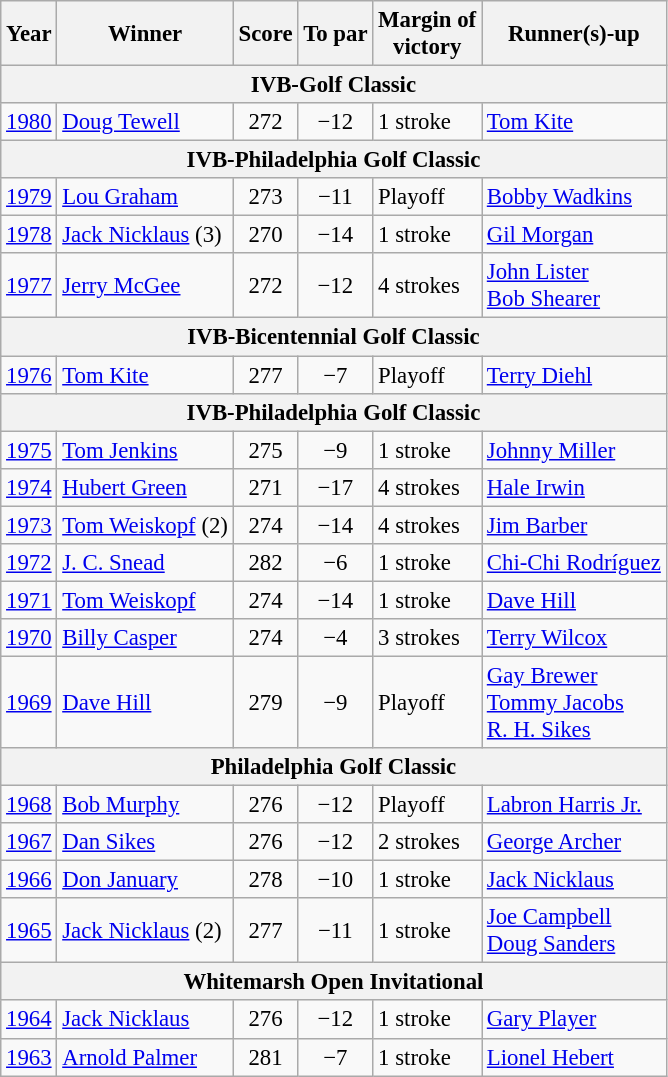<table class=wikitable style="font-size:95%">
<tr>
<th>Year</th>
<th>Winner</th>
<th>Score</th>
<th>To par</th>
<th>Margin of<br>victory</th>
<th>Runner(s)-up</th>
</tr>
<tr>
<th colspan=7>IVB-Golf Classic</th>
</tr>
<tr>
<td><a href='#'>1980</a></td>
<td> <a href='#'>Doug Tewell</a></td>
<td align=center>272</td>
<td align=center>−12</td>
<td>1 stroke</td>
<td> <a href='#'>Tom Kite</a></td>
</tr>
<tr>
<th colspan=7>IVB-Philadelphia Golf Classic</th>
</tr>
<tr>
<td><a href='#'>1979</a></td>
<td> <a href='#'>Lou Graham</a></td>
<td align=center>273</td>
<td align=center>−11</td>
<td>Playoff</td>
<td> <a href='#'>Bobby Wadkins</a></td>
</tr>
<tr>
<td><a href='#'>1978</a></td>
<td> <a href='#'>Jack Nicklaus</a> (3)</td>
<td align=center>270</td>
<td align=center>−14</td>
<td>1 stroke</td>
<td> <a href='#'>Gil Morgan</a></td>
</tr>
<tr>
<td><a href='#'>1977</a></td>
<td> <a href='#'>Jerry McGee</a></td>
<td align=center>272</td>
<td align=center>−12</td>
<td>4 strokes</td>
<td> <a href='#'>John Lister</a><br> <a href='#'>Bob Shearer</a></td>
</tr>
<tr>
<th colspan=7>IVB-Bicentennial Golf Classic</th>
</tr>
<tr>
<td><a href='#'>1976</a></td>
<td> <a href='#'>Tom Kite</a></td>
<td align=center>277</td>
<td align=center>−7</td>
<td>Playoff</td>
<td> <a href='#'>Terry Diehl</a></td>
</tr>
<tr>
<th colspan=7>IVB-Philadelphia Golf Classic</th>
</tr>
<tr>
<td><a href='#'>1975</a></td>
<td> <a href='#'>Tom Jenkins</a></td>
<td align=center>275</td>
<td align=center>−9</td>
<td>1 stroke</td>
<td> <a href='#'>Johnny Miller</a></td>
</tr>
<tr>
<td><a href='#'>1974</a></td>
<td> <a href='#'>Hubert Green</a></td>
<td align=center>271</td>
<td align=center>−17</td>
<td>4 strokes</td>
<td> <a href='#'>Hale Irwin</a></td>
</tr>
<tr>
<td><a href='#'>1973</a></td>
<td> <a href='#'>Tom Weiskopf</a> (2)</td>
<td align=center>274</td>
<td align=center>−14</td>
<td>4 strokes</td>
<td> <a href='#'>Jim Barber</a></td>
</tr>
<tr>
<td><a href='#'>1972</a></td>
<td> <a href='#'>J. C. Snead</a></td>
<td align=center>282</td>
<td align=center>−6</td>
<td>1 stroke</td>
<td> <a href='#'>Chi-Chi Rodríguez</a></td>
</tr>
<tr>
<td><a href='#'>1971</a></td>
<td> <a href='#'>Tom Weiskopf</a></td>
<td align=center>274</td>
<td align=center>−14</td>
<td>1 stroke</td>
<td> <a href='#'>Dave Hill</a></td>
</tr>
<tr>
<td><a href='#'>1970</a></td>
<td> <a href='#'>Billy Casper</a></td>
<td align=center>274</td>
<td align=center>−4</td>
<td>3 strokes</td>
<td> <a href='#'>Terry Wilcox</a></td>
</tr>
<tr>
<td><a href='#'>1969</a></td>
<td> <a href='#'>Dave Hill</a></td>
<td align=center>279</td>
<td align=center>−9</td>
<td>Playoff</td>
<td> <a href='#'>Gay Brewer</a><br> <a href='#'>Tommy Jacobs</a><br> <a href='#'>R. H. Sikes</a></td>
</tr>
<tr>
<th colspan=7>Philadelphia Golf Classic</th>
</tr>
<tr>
<td><a href='#'>1968</a></td>
<td> <a href='#'>Bob Murphy</a></td>
<td align=center>276</td>
<td align=center>−12</td>
<td>Playoff</td>
<td> <a href='#'>Labron Harris Jr.</a></td>
</tr>
<tr>
<td><a href='#'>1967</a></td>
<td> <a href='#'>Dan Sikes</a></td>
<td align=center>276</td>
<td align=center>−12</td>
<td>2 strokes</td>
<td> <a href='#'>George Archer</a></td>
</tr>
<tr>
<td><a href='#'>1966</a></td>
<td> <a href='#'>Don January</a></td>
<td align=center>278</td>
<td align=center>−10</td>
<td>1 stroke</td>
<td> <a href='#'>Jack Nicklaus</a></td>
</tr>
<tr>
<td><a href='#'>1965</a></td>
<td> <a href='#'>Jack Nicklaus</a> (2)</td>
<td align=center>277</td>
<td align=center>−11</td>
<td>1 stroke</td>
<td> <a href='#'>Joe Campbell</a><br> <a href='#'>Doug Sanders</a></td>
</tr>
<tr>
<th colspan=7>Whitemarsh Open Invitational</th>
</tr>
<tr>
<td><a href='#'>1964</a></td>
<td> <a href='#'>Jack Nicklaus</a></td>
<td align=center>276</td>
<td align=center>−12</td>
<td>1 stroke</td>
<td> <a href='#'>Gary Player</a></td>
</tr>
<tr>
<td><a href='#'>1963</a></td>
<td> <a href='#'>Arnold Palmer</a></td>
<td align=center>281</td>
<td align=center>−7</td>
<td>1 stroke</td>
<td> <a href='#'>Lionel Hebert</a></td>
</tr>
</table>
